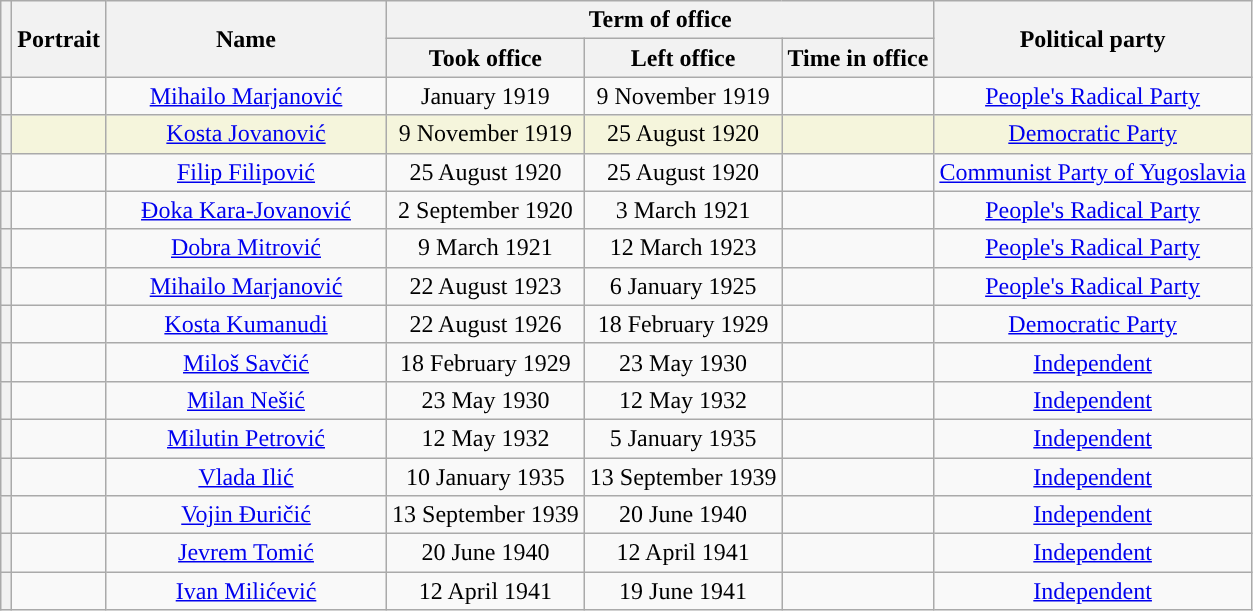<table class="wikitable" style="text-align:center;">
<tr>
<th rowspan=2></th>
<th rowspan=2>Portrait</th>
<th rowspan=2 width=180>Name<br></th>
<th colspan=3>Term of office</th>
<th rowspan=2>Political party</th>
</tr>
<tr>
<th>Took office</th>
<th>Left office</th>
<th>Time in office</th>
</tr>
<tr>
<th style="background:"></th>
<td></td>
<td><a href='#'>Mihailo Marjanović</a><br></td>
<td>January 1919</td>
<td>9 November 1919</td>
<td></td>
<td><a href='#'>People's Radical Party</a></td>
</tr>
<tr style="background:#F5F5DC;">
<th style="background:"></th>
<td></td>
<td><a href='#'>Kosta Jovanović</a><br></td>
<td>9 November 1919</td>
<td>25 August 1920</td>
<td></td>
<td><a href='#'>Democratic Party</a></td>
</tr>
<tr>
<th style="background:"></th>
<td></td>
<td><a href='#'>Filip Filipović</a><br></td>
<td>25 August 1920</td>
<td>25 August 1920</td>
<td></td>
<td><a href='#'>Communist Party of Yugoslavia</a></td>
</tr>
<tr>
<th style="background:"></th>
<td></td>
<td><a href='#'>Đoka Kara-Jovanović</a></td>
<td>2 September 1920</td>
<td>3 March 1921</td>
<td></td>
<td><a href='#'>People's Radical Party</a></td>
</tr>
<tr>
<th style="background:"></th>
<td></td>
<td><a href='#'>Dobra Mitrović</a><br></td>
<td>9 March 1921</td>
<td>12 March 1923</td>
<td></td>
<td><a href='#'>People's Radical Party</a></td>
</tr>
<tr>
<th style="background:"></th>
<td></td>
<td><a href='#'>Mihailo Marjanović</a><br></td>
<td>22 August 1923</td>
<td>6 January 1925</td>
<td></td>
<td><a href='#'>People's Radical Party</a></td>
</tr>
<tr>
<th style="background:"></th>
<td></td>
<td><a href='#'>Kosta Kumanudi</a><br></td>
<td>22 August 1926</td>
<td>18 February 1929</td>
<td></td>
<td><a href='#'>Democratic Party</a></td>
</tr>
<tr>
<th style="background:"></th>
<td></td>
<td><a href='#'>Miloš Savčić</a><br></td>
<td>18 February 1929</td>
<td>23 May 1930</td>
<td></td>
<td><a href='#'>Independent</a></td>
</tr>
<tr>
<th style="background:"></th>
<td></td>
<td><a href='#'>Milan Nešić</a><br></td>
<td>23 May 1930</td>
<td>12 May 1932</td>
<td></td>
<td><a href='#'>Independent</a></td>
</tr>
<tr>
<th style="background:"></th>
<td></td>
<td><a href='#'>Milutin Petrović</a></td>
<td>12 May 1932</td>
<td>5 January 1935</td>
<td></td>
<td><a href='#'>Independent</a></td>
</tr>
<tr>
<th style="background:"></th>
<td></td>
<td><a href='#'>Vlada Ilić</a><br></td>
<td>10 January 1935</td>
<td>13 September 1939</td>
<td></td>
<td><a href='#'>Independent</a></td>
</tr>
<tr>
<th style="background:"></th>
<td></td>
<td><a href='#'>Vojin Đuričić</a></td>
<td>13 September 1939</td>
<td>20 June 1940</td>
<td></td>
<td><a href='#'>Independent</a></td>
</tr>
<tr>
<th style="background:"></th>
<td></td>
<td><a href='#'>Jevrem Tomić</a></td>
<td>20 June 1940</td>
<td>12 April 1941</td>
<td></td>
<td><a href='#'>Independent</a></td>
</tr>
<tr>
<th style="background:"></th>
<td></td>
<td><a href='#'>Ivan Milićević</a></td>
<td>12 April 1941</td>
<td>19 June 1941</td>
<td></td>
<td><a href='#'>Independent</a></td>
</tr>
</table>
